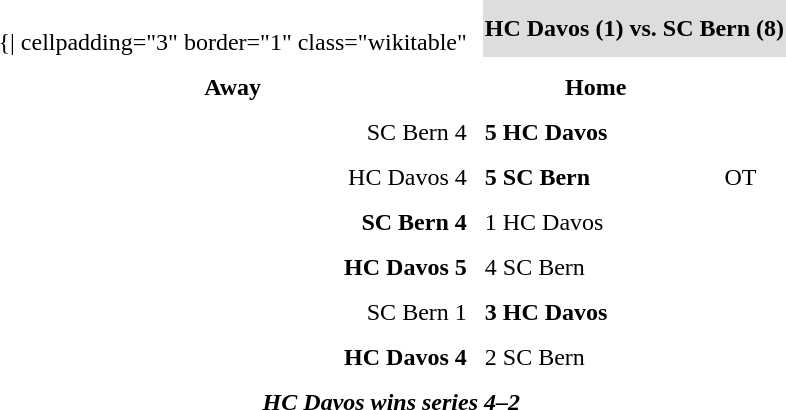<table cellspacing="10">
<tr>
<td valign="top"><br>	{| cellpadding="3" border="1"  class="wikitable"</td>
<th bgcolor="#DDDDDD" colspan="4">HC Davos (1) vs. SC Bern (8)</th>
</tr>
<tr>
<th>Away</th>
<th>Home</th>
</tr>
<tr>
<td align = "right">SC Bern 4</td>
<td><strong>5 HC Davos</strong></td>
<td> </td>
</tr>
<tr>
<td align = "right">HC Davos 4</td>
<td><strong>5 SC Bern</strong></td>
<td>OT</td>
</tr>
<tr>
<td align = "right"><strong>SC Bern 4</strong></td>
<td>1 HC Davos</td>
<td> </td>
</tr>
<tr>
<td align = "right"><strong>HC Davos 5</strong></td>
<td>4 SC Bern</td>
<td> </td>
</tr>
<tr>
<td align = "right">SC Bern 1</td>
<td><strong>3 HC Davos</strong></td>
<td> </td>
</tr>
<tr>
<td align = "right"><strong>HC Davos 4</strong></td>
<td>2 SC Bern</td>
<td> </td>
</tr>
<tr align="center">
<td colspan="4"><strong><em>HC Davos wins series 4–2</em></strong></td>
</tr>
</table>
